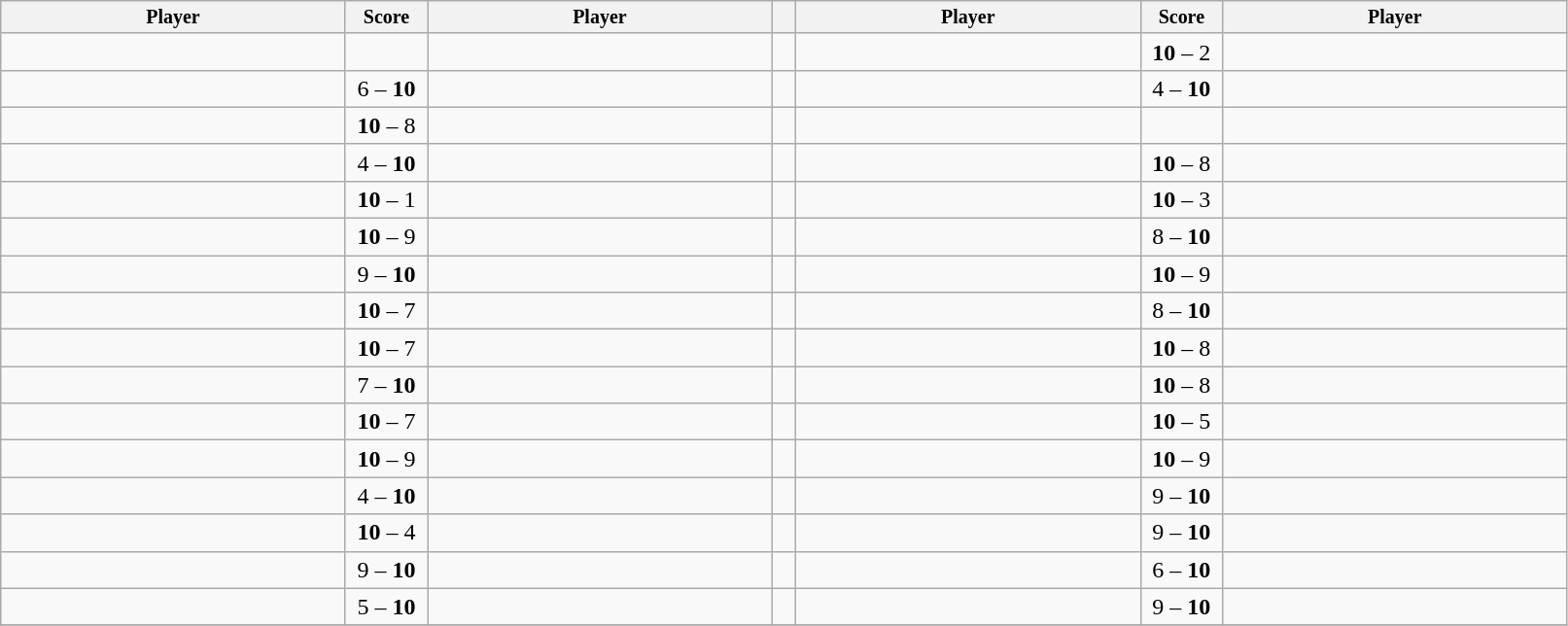<table class="wikitable">
<tr style="font-size:10pt;font-weight:bold">
<th width=230>Player</th>
<th width=50>Score</th>
<th width=230>Player</th>
<th width=10></th>
<th width=230>Player</th>
<th width=50>Score</th>
<th width=230>Player</th>
</tr>
<tr>
<td></td>
<td align=center></td>
<td></td>
<td></td>
<td></td>
<td align=center><strong>10</strong> – 2</td>
<td></td>
</tr>
<tr>
<td></td>
<td align=center>6 – <strong>10</strong></td>
<td></td>
<td></td>
<td></td>
<td align=center>4 – <strong>10</strong></td>
<td></td>
</tr>
<tr>
<td></td>
<td align=center><strong>10</strong> – 8</td>
<td></td>
<td></td>
<td></td>
<td align=center></td>
<td></td>
</tr>
<tr>
<td></td>
<td align=center>4 – <strong>10</strong></td>
<td></td>
<td></td>
<td></td>
<td align=center><strong>10</strong> – 8</td>
<td></td>
</tr>
<tr>
<td></td>
<td align=center><strong>10</strong> – 1</td>
<td></td>
<td></td>
<td></td>
<td align=center><strong>10</strong> – 3</td>
<td></td>
</tr>
<tr>
<td></td>
<td align=center><strong>10</strong> – 9</td>
<td></td>
<td></td>
<td></td>
<td align=center>8 – <strong>10</strong></td>
<td></td>
</tr>
<tr>
<td></td>
<td align=center>9 – <strong>10</strong></td>
<td></td>
<td></td>
<td></td>
<td align=center><strong>10</strong> – 9</td>
<td></td>
</tr>
<tr>
<td></td>
<td align=center><strong>10</strong> – 7</td>
<td></td>
<td></td>
<td></td>
<td align=center>8 – <strong>10</strong></td>
<td></td>
</tr>
<tr>
<td></td>
<td align=center><strong>10</strong> – 7</td>
<td></td>
<td></td>
<td></td>
<td align=center><strong>10</strong> – 8</td>
<td></td>
</tr>
<tr>
<td></td>
<td align=center>7 – <strong>10</strong></td>
<td></td>
<td></td>
<td></td>
<td align=center><strong>10</strong> – 8</td>
<td></td>
</tr>
<tr>
<td></td>
<td align=center><strong>10</strong> – 7</td>
<td></td>
<td></td>
<td></td>
<td align=center><strong>10</strong> – 5</td>
<td></td>
</tr>
<tr>
<td></td>
<td align=center><strong>10</strong> – 9</td>
<td></td>
<td></td>
<td></td>
<td align=center><strong>10</strong> – 9</td>
<td></td>
</tr>
<tr>
<td></td>
<td align=center>4 – <strong>10</strong></td>
<td></td>
<td></td>
<td></td>
<td align=center>9 – <strong>10</strong></td>
<td></td>
</tr>
<tr>
<td></td>
<td align=center><strong>10</strong> – 4</td>
<td></td>
<td></td>
<td></td>
<td align=center>9 – <strong>10</strong></td>
<td></td>
</tr>
<tr>
<td></td>
<td align=center>9 – <strong>10</strong></td>
<td></td>
<td></td>
<td></td>
<td align=center>6 – <strong>10</strong></td>
<td></td>
</tr>
<tr>
<td></td>
<td align=center>5 – <strong>10</strong></td>
<td></td>
<td></td>
<td></td>
<td align=center>9 – <strong>10</strong></td>
<td></td>
</tr>
<tr>
</tr>
</table>
